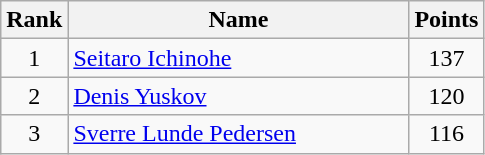<table class="wikitable" border="1" style="text-align:center">
<tr>
<th width=30>Rank</th>
<th width=220>Name</th>
<th width=25>Points</th>
</tr>
<tr>
<td>1</td>
<td align="left"> <a href='#'>Seitaro Ichinohe</a></td>
<td>137</td>
</tr>
<tr>
<td>2</td>
<td align="left"> <a href='#'>Denis Yuskov</a></td>
<td>120</td>
</tr>
<tr>
<td>3</td>
<td align="left"> <a href='#'>Sverre Lunde Pedersen</a></td>
<td>116</td>
</tr>
</table>
